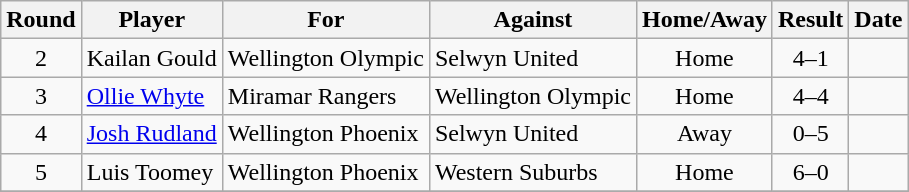<table class="wikitable">
<tr>
<th>Round</th>
<th>Player</th>
<th>For</th>
<th>Against</th>
<th>Home/Away</th>
<th style="text-align:center">Result</th>
<th>Date</th>
</tr>
<tr>
<td style="text-align:center">2</td>
<td>Kailan Gould</td>
<td>Wellington Olympic</td>
<td>Selwyn United</td>
<td style="text-align:center">Home</td>
<td style="text-align:center">4–1</td>
<td></td>
</tr>
<tr>
<td style="text-align:center">3</td>
<td><a href='#'>Ollie Whyte</a></td>
<td>Miramar Rangers</td>
<td>Wellington Olympic</td>
<td style="text-align:center">Home</td>
<td style="text-align:center">4–4</td>
<td></td>
</tr>
<tr>
<td style="text-align:center">4</td>
<td><a href='#'>Josh Rudland</a></td>
<td>Wellington Phoenix</td>
<td>Selwyn United</td>
<td style="text-align:center">Away</td>
<td style="text-align:center">0–5</td>
<td></td>
</tr>
<tr>
<td style="text-align:center">5</td>
<td>Luis Toomey</td>
<td>Wellington Phoenix</td>
<td>Western Suburbs</td>
<td style="text-align:center">Home</td>
<td style="text-align:center">6–0</td>
<td></td>
</tr>
<tr>
</tr>
</table>
